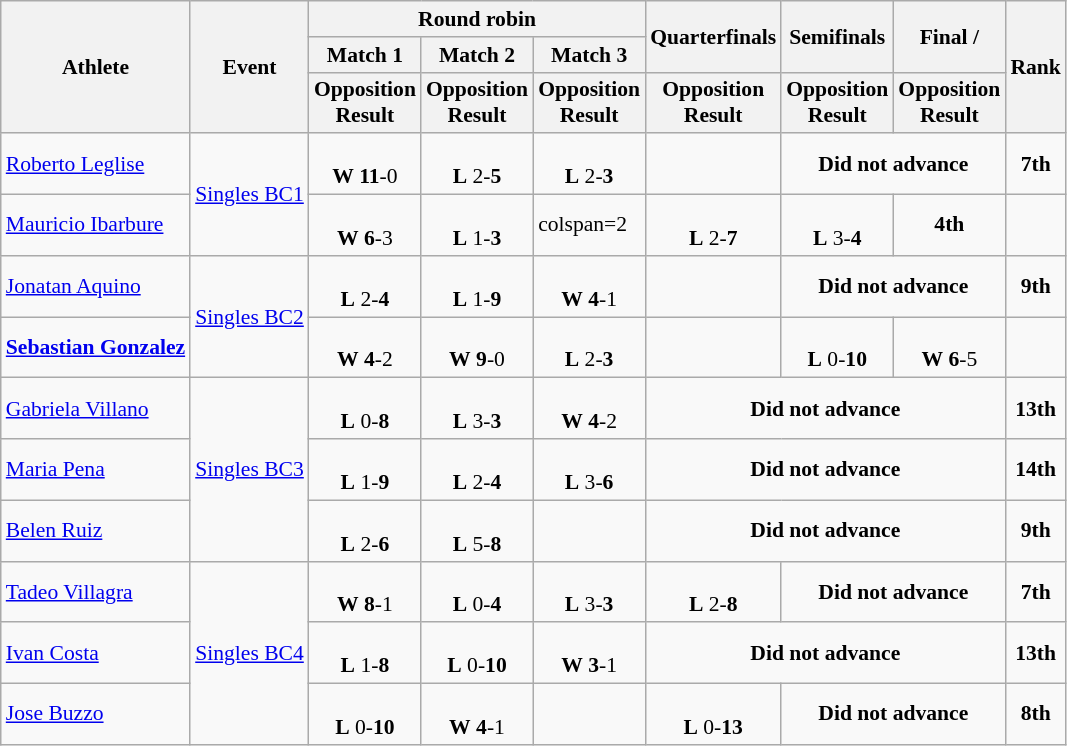<table class="wikitable" border="1" style="font-size:90%">
<tr>
<th rowspan=3>Athlete</th>
<th rowspan=3>Event</th>
<th colspan=3>Round robin</th>
<th rowspan=2>Quarterfinals</th>
<th rowspan=2>Semifinals</th>
<th rowspan=2>Final / </th>
<th rowspan=3>Rank</th>
</tr>
<tr>
<th>Match 1</th>
<th>Match 2</th>
<th>Match 3</th>
</tr>
<tr>
<th>Opposition<br>Result</th>
<th>Opposition<br>Result</th>
<th>Opposition<br>Result</th>
<th>Opposition<br>Result</th>
<th>Opposition<br>Result</th>
<th>Opposition<br>Result</th>
</tr>
<tr>
<td><a href='#'>Roberto Leglise</a></td>
<td rowspan=2><a href='#'>Singles BC1</a></td>
<td align=center><br><strong>W</strong> <strong>11</strong>-0</td>
<td align=center><br><strong>L</strong> 2-<strong>5</strong></td>
<td align=center><br><strong>L</strong> 2-<strong>3</strong></td>
<td></td>
<td align=center colspan=2><strong>Did not advance</strong></td>
<td align=center><strong>7th</strong></td>
</tr>
<tr>
<td><a href='#'>Mauricio Ibarbure</a></td>
<td align=center><br><strong>W</strong> <strong>6</strong>-3</td>
<td align=center><br><strong>L</strong> 1-<strong>3</strong></td>
<td>colspan=2 </td>
<td align=center><br><strong>L</strong> 2-<strong>7</strong></td>
<td align=center><br><strong>L</strong> 3-<strong>4</strong></td>
<td align=center><strong>4th</strong></td>
</tr>
<tr>
<td><a href='#'>Jonatan Aquino</a></td>
<td rowspan=2><a href='#'>Singles BC2</a></td>
<td align=center><br><strong>L</strong> 2-<strong>4</strong></td>
<td align=center><br><strong>L</strong> 1-<strong>9</strong></td>
<td align=center><br><strong>W</strong> <strong>4</strong>-1</td>
<td></td>
<td align=center colspan=2><strong>Did not advance</strong></td>
<td align=center><strong>9th</strong></td>
</tr>
<tr>
<td><strong><a href='#'>Sebastian Gonzalez</a></strong></td>
<td align=center><br><strong>W</strong> <strong>4</strong>-2</td>
<td align=center><br><strong>W</strong> <strong>9</strong>-0</td>
<td align=center><br><strong>L</strong> 2-<strong>3</strong></td>
<td></td>
<td align=center><br><strong>L</strong> 0-<strong>10</strong></td>
<td align=center><br><strong>W</strong> <strong>6</strong>-5</td>
<td align=center></td>
</tr>
<tr>
<td><a href='#'>Gabriela Villano</a></td>
<td rowspan=3><a href='#'>Singles BC3</a></td>
<td align=center><br><strong>L</strong> 0-<strong>8</strong></td>
<td align=center><br><strong>L</strong> 3-<strong>3</strong></td>
<td align=center><br><strong>W</strong> <strong>4</strong>-2</td>
<td align=center colspan=3><strong>Did not advance</strong></td>
<td align=center><strong>13th</strong></td>
</tr>
<tr>
<td><a href='#'>Maria Pena</a></td>
<td align=center><br><strong>L</strong> 1-<strong>9</strong></td>
<td align=center><br><strong>L</strong> 2-<strong>4</strong></td>
<td align=center><br><strong>L</strong> 3-<strong>6</strong></td>
<td align=center colspan=3><strong>Did not advance</strong></td>
<td align=center><strong>14th</strong></td>
</tr>
<tr>
<td><a href='#'>Belen Ruiz</a></td>
<td align=center><br><strong>L</strong> 2-<strong>6</strong></td>
<td align=center><br><strong>L</strong> 5-<strong>8</strong></td>
<td></td>
<td align=center colspan=3><strong>Did not advance</strong></td>
<td align=center><strong>9th</strong></td>
</tr>
<tr>
<td><a href='#'>Tadeo Villagra</a></td>
<td rowspan=3><a href='#'>Singles BC4</a></td>
<td align=center><br><strong>W</strong> <strong>8</strong>-1</td>
<td align=center><br><strong>L</strong> 0-<strong>4</strong></td>
<td align=center><br><strong>L</strong> 3-<strong>3</strong></td>
<td align=center><br><strong>L</strong> 2-<strong>8</strong></td>
<td align=center colspan=2><strong>Did not advance</strong></td>
<td align=center><strong>7th</strong></td>
</tr>
<tr>
<td><a href='#'>Ivan Costa</a></td>
<td align=center><br><strong>L</strong> 1-<strong>8</strong></td>
<td align=center><br><strong>L</strong> 0-<strong>10</strong></td>
<td align=center><br><strong>W</strong> <strong>3</strong>-1</td>
<td align=center colspan=3><strong>Did not advance</strong></td>
<td align=center><strong>13th</strong></td>
</tr>
<tr>
<td><a href='#'>Jose Buzzo</a></td>
<td align=center><br><strong>L</strong> 0-<strong>10</strong></td>
<td align=center><br><strong>W</strong> <strong>4</strong>-1</td>
<td></td>
<td align=center><br><strong>L</strong> 0-<strong>13</strong></td>
<td align=center colspan=2><strong>Did not advance</strong></td>
<td align=center><strong>8th</strong></td>
</tr>
</table>
